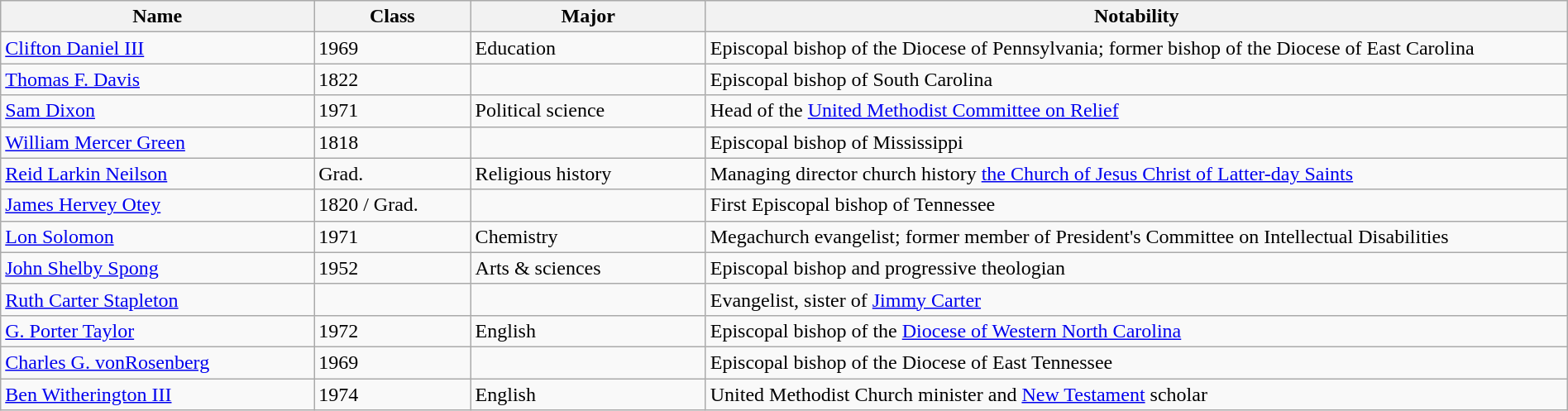<table class="wikitable" width="100%">
<tr>
<th width="20%">Name</th>
<th width="10%">Class</th>
<th width="15%">Major</th>
<th width="55%">Notability</th>
</tr>
<tr>
<td><a href='#'>Clifton Daniel III</a></td>
<td>1969</td>
<td>Education</td>
<td>Episcopal bishop of the Diocese of Pennsylvania; former bishop of the Diocese of East Carolina</td>
</tr>
<tr>
<td><a href='#'>Thomas F. Davis</a></td>
<td>1822</td>
<td></td>
<td>Episcopal bishop of South Carolina</td>
</tr>
<tr>
<td><a href='#'>Sam Dixon</a></td>
<td>1971</td>
<td>Political science</td>
<td>Head of the <a href='#'>United Methodist Committee on Relief</a></td>
</tr>
<tr>
<td><a href='#'>William Mercer Green</a></td>
<td>1818</td>
<td></td>
<td>Episcopal bishop of Mississippi</td>
</tr>
<tr>
<td><a href='#'>Reid Larkin Neilson</a></td>
<td>Grad.</td>
<td>Religious history</td>
<td>Managing director church history <a href='#'>the Church of Jesus Christ of Latter-day Saints</a></td>
</tr>
<tr>
<td><a href='#'>James Hervey Otey</a></td>
<td>1820 / Grad.</td>
<td></td>
<td>First Episcopal bishop of Tennessee</td>
</tr>
<tr>
<td><a href='#'>Lon Solomon</a></td>
<td>1971</td>
<td>Chemistry</td>
<td>Megachurch evangelist; former member of President's Committee on Intellectual Disabilities</td>
</tr>
<tr>
<td><a href='#'>John Shelby Spong</a></td>
<td>1952</td>
<td>Arts & sciences</td>
<td>Episcopal bishop and progressive theologian</td>
</tr>
<tr>
<td><a href='#'>Ruth Carter Stapleton</a></td>
<td></td>
<td></td>
<td>Evangelist, sister of <a href='#'>Jimmy Carter</a></td>
</tr>
<tr>
<td><a href='#'>G. Porter Taylor</a></td>
<td>1972</td>
<td>English</td>
<td>Episcopal bishop of the <a href='#'>Diocese of Western North Carolina</a></td>
</tr>
<tr>
<td><a href='#'>Charles G. vonRosenberg</a></td>
<td>1969</td>
<td></td>
<td>Episcopal bishop of the Diocese of East Tennessee</td>
</tr>
<tr>
<td><a href='#'>Ben Witherington III</a></td>
<td>1974</td>
<td>English</td>
<td>United Methodist Church minister and <a href='#'>New Testament</a> scholar</td>
</tr>
</table>
